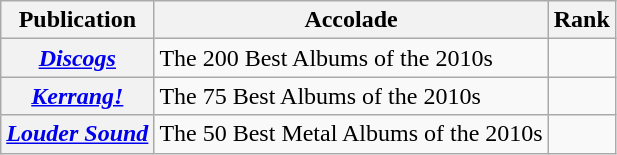<table class="wikitable sortable plainrowheaders">
<tr>
<th>Publication</th>
<th>Accolade</th>
<th>Rank</th>
</tr>
<tr>
<th scope="row"><em><a href='#'>Discogs</a></em></th>
<td>The 200 Best Albums of the 2010s</td>
<td></td>
</tr>
<tr>
<th scope="row"><em><a href='#'>Kerrang!</a></em></th>
<td>The 75 Best Albums of the 2010s</td>
<td></td>
</tr>
<tr>
<th scope="row"><em><a href='#'>Louder Sound</a></em></th>
<td>The 50 Best Metal Albums of the 2010s</td>
<td></td>
</tr>
</table>
